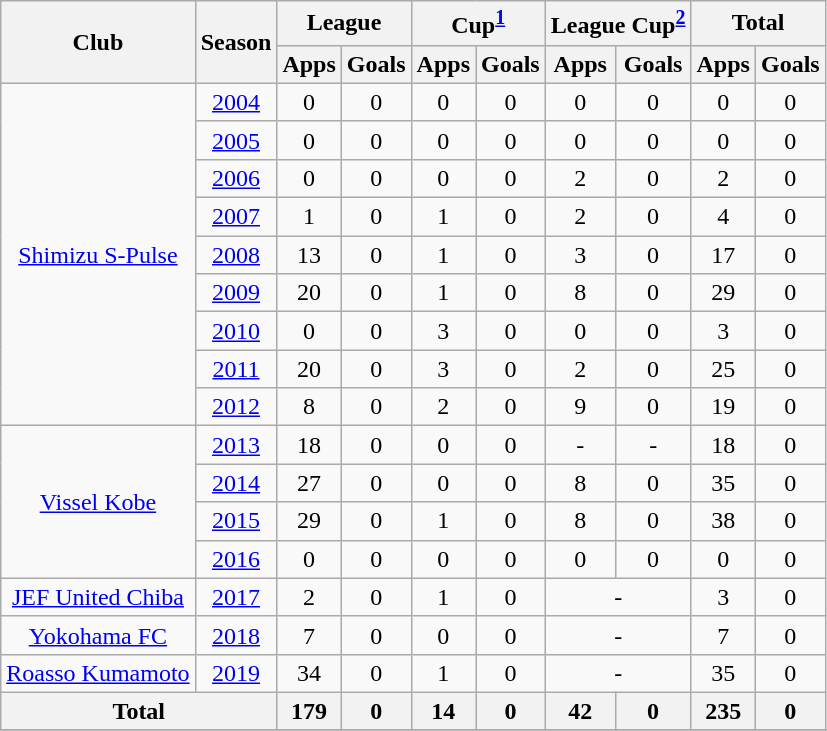<table class="wikitable" style="text-align:center;">
<tr>
<th rowspan="2">Club</th>
<th rowspan="2">Season</th>
<th colspan="2">League</th>
<th colspan="2">Cup<sup><a href='#'>1</a></sup></th>
<th colspan="2">League Cup<sup><a href='#'>2</a></sup></th>
<th colspan="2">Total</th>
</tr>
<tr>
<th>Apps</th>
<th>Goals</th>
<th>Apps</th>
<th>Goals</th>
<th>Apps</th>
<th>Goals</th>
<th>Apps</th>
<th>Goals</th>
</tr>
<tr>
<td rowspan="9"><a href='#'>Shimizu S-Pulse</a></td>
<td><a href='#'>2004</a></td>
<td>0</td>
<td>0</td>
<td>0</td>
<td>0</td>
<td>0</td>
<td>0</td>
<td>0</td>
<td>0</td>
</tr>
<tr>
<td><a href='#'>2005</a></td>
<td>0</td>
<td>0</td>
<td>0</td>
<td>0</td>
<td>0</td>
<td>0</td>
<td>0</td>
<td>0</td>
</tr>
<tr>
<td><a href='#'>2006</a></td>
<td>0</td>
<td>0</td>
<td>0</td>
<td>0</td>
<td>2</td>
<td>0</td>
<td>2</td>
<td>0</td>
</tr>
<tr>
<td><a href='#'>2007</a></td>
<td>1</td>
<td>0</td>
<td>1</td>
<td>0</td>
<td>2</td>
<td>0</td>
<td>4</td>
<td>0</td>
</tr>
<tr>
<td><a href='#'>2008</a></td>
<td>13</td>
<td>0</td>
<td>1</td>
<td>0</td>
<td>3</td>
<td>0</td>
<td>17</td>
<td>0</td>
</tr>
<tr>
<td><a href='#'>2009</a></td>
<td>20</td>
<td>0</td>
<td>1</td>
<td>0</td>
<td>8</td>
<td>0</td>
<td>29</td>
<td>0</td>
</tr>
<tr>
<td><a href='#'>2010</a></td>
<td>0</td>
<td>0</td>
<td>3</td>
<td>0</td>
<td>0</td>
<td>0</td>
<td>3</td>
<td>0</td>
</tr>
<tr>
<td><a href='#'>2011</a></td>
<td>20</td>
<td>0</td>
<td>3</td>
<td>0</td>
<td>2</td>
<td>0</td>
<td>25</td>
<td>0</td>
</tr>
<tr>
<td><a href='#'>2012</a></td>
<td>8</td>
<td>0</td>
<td>2</td>
<td>0</td>
<td>9</td>
<td>0</td>
<td>19</td>
<td>0</td>
</tr>
<tr>
<td rowspan="4"><a href='#'>Vissel Kobe</a></td>
<td><a href='#'>2013</a></td>
<td>18</td>
<td>0</td>
<td>0</td>
<td>0</td>
<td>-</td>
<td>-</td>
<td>18</td>
<td>0</td>
</tr>
<tr>
<td><a href='#'>2014</a></td>
<td>27</td>
<td>0</td>
<td>0</td>
<td>0</td>
<td>8</td>
<td>0</td>
<td>35</td>
<td>0</td>
</tr>
<tr>
<td><a href='#'>2015</a></td>
<td>29</td>
<td>0</td>
<td>1</td>
<td>0</td>
<td>8</td>
<td>0</td>
<td>38</td>
<td>0</td>
</tr>
<tr>
<td><a href='#'>2016</a></td>
<td>0</td>
<td>0</td>
<td>0</td>
<td>0</td>
<td>0</td>
<td>0</td>
<td>0</td>
<td>0</td>
</tr>
<tr>
<td><a href='#'>JEF United Chiba</a></td>
<td><a href='#'>2017</a></td>
<td>2</td>
<td>0</td>
<td>1</td>
<td>0</td>
<td colspan="2">-</td>
<td>3</td>
<td>0</td>
</tr>
<tr>
<td><a href='#'>Yokohama FC</a></td>
<td><a href='#'>2018</a></td>
<td>7</td>
<td>0</td>
<td>0</td>
<td>0</td>
<td colspan="2">-</td>
<td>7</td>
<td>0</td>
</tr>
<tr>
<td><a href='#'>Roasso Kumamoto</a></td>
<td><a href='#'>2019</a></td>
<td>34</td>
<td>0</td>
<td>1</td>
<td>0</td>
<td colspan="2">-</td>
<td>35</td>
<td>0</td>
</tr>
<tr>
<th colspan="2">Total</th>
<th>179</th>
<th>0</th>
<th>14</th>
<th>0</th>
<th>42</th>
<th>0</th>
<th>235</th>
<th>0</th>
</tr>
<tr>
</tr>
</table>
